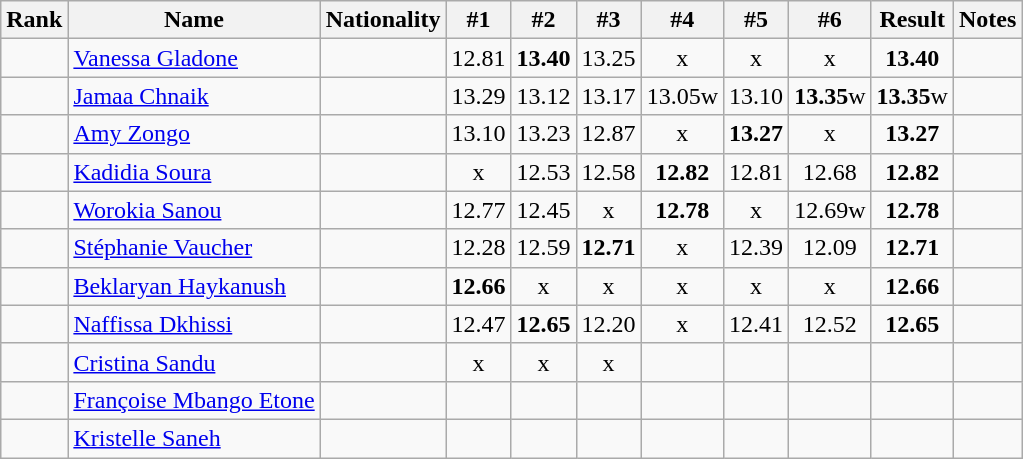<table class="wikitable sortable" style="text-align:center">
<tr>
<th>Rank</th>
<th>Name</th>
<th>Nationality</th>
<th>#1</th>
<th>#2</th>
<th>#3</th>
<th>#4</th>
<th>#5</th>
<th>#6</th>
<th>Result</th>
<th>Notes</th>
</tr>
<tr>
<td></td>
<td align=left><a href='#'>Vanessa Gladone</a></td>
<td align=left></td>
<td>12.81</td>
<td><strong>13.40</strong></td>
<td>13.25</td>
<td>x</td>
<td>x</td>
<td>x</td>
<td><strong>13.40</strong></td>
<td></td>
</tr>
<tr>
<td></td>
<td align=left><a href='#'>Jamaa Chnaik</a></td>
<td align=left></td>
<td>13.29</td>
<td>13.12</td>
<td>13.17</td>
<td>13.05w</td>
<td>13.10</td>
<td><strong>13.35</strong>w</td>
<td><strong>13.35</strong>w</td>
<td></td>
</tr>
<tr>
<td></td>
<td align=left><a href='#'>Amy Zongo</a></td>
<td align=left></td>
<td>13.10</td>
<td>13.23</td>
<td>12.87</td>
<td>x</td>
<td><strong>13.27</strong></td>
<td>x</td>
<td><strong>13.27</strong></td>
<td></td>
</tr>
<tr>
<td></td>
<td align=left><a href='#'>Kadidia Soura</a></td>
<td align=left></td>
<td>x</td>
<td>12.53</td>
<td>12.58</td>
<td><strong>12.82</strong></td>
<td>12.81</td>
<td>12.68</td>
<td><strong>12.82</strong></td>
<td></td>
</tr>
<tr>
<td></td>
<td align=left><a href='#'>Worokia Sanou</a></td>
<td align=left></td>
<td>12.77</td>
<td>12.45</td>
<td>x</td>
<td><strong>12.78</strong></td>
<td>x</td>
<td>12.69w</td>
<td><strong>12.78</strong></td>
<td></td>
</tr>
<tr>
<td></td>
<td align=left><a href='#'>Stéphanie Vaucher</a></td>
<td align=left></td>
<td>12.28</td>
<td>12.59</td>
<td><strong>12.71</strong></td>
<td>x</td>
<td>12.39</td>
<td>12.09</td>
<td><strong>12.71</strong></td>
<td></td>
</tr>
<tr>
<td></td>
<td align=left><a href='#'>Beklaryan Haykanush</a></td>
<td align=left></td>
<td><strong>12.66</strong></td>
<td>x</td>
<td>x</td>
<td>x</td>
<td>x</td>
<td>x</td>
<td><strong>12.66</strong></td>
<td></td>
</tr>
<tr>
<td></td>
<td align=left><a href='#'>Naffissa Dkhissi</a></td>
<td align=left></td>
<td>12.47</td>
<td><strong>12.65</strong></td>
<td>12.20</td>
<td>x</td>
<td>12.41</td>
<td>12.52</td>
<td><strong>12.65</strong></td>
<td></td>
</tr>
<tr>
<td></td>
<td align=left><a href='#'>Cristina Sandu</a></td>
<td align=left></td>
<td>x</td>
<td>x</td>
<td>x</td>
<td></td>
<td></td>
<td></td>
<td><strong></strong></td>
<td></td>
</tr>
<tr>
<td></td>
<td align=left><a href='#'>Françoise Mbango Etone</a></td>
<td align=left></td>
<td></td>
<td></td>
<td></td>
<td></td>
<td></td>
<td></td>
<td><strong></strong></td>
<td></td>
</tr>
<tr>
<td></td>
<td align=left><a href='#'>Kristelle Saneh</a></td>
<td align=left></td>
<td></td>
<td></td>
<td></td>
<td></td>
<td></td>
<td></td>
<td><strong></strong></td>
<td></td>
</tr>
</table>
